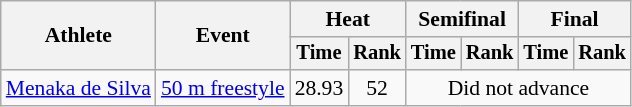<table class=wikitable style="font-size:90%">
<tr>
<th rowspan="2">Athlete</th>
<th rowspan="2">Event</th>
<th colspan="2">Heat</th>
<th colspan="2">Semifinal</th>
<th colspan="2">Final</th>
</tr>
<tr style="font-size:95%">
<th>Time</th>
<th>Rank</th>
<th>Time</th>
<th>Rank</th>
<th>Time</th>
<th>Rank</th>
</tr>
<tr align=center>
<td align=left><a href='#'>Menaka de Silva</a></td>
<td align=left><a href='#'>50 m freestyle</a></td>
<td>28.93</td>
<td>52</td>
<td colspan=4>Did not advance</td>
</tr>
</table>
